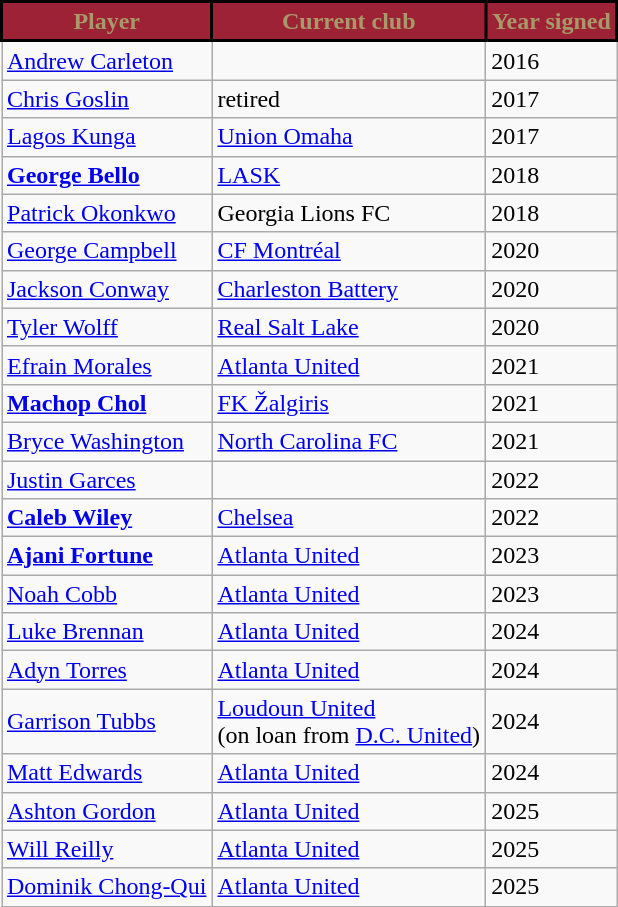<table class="wikitable" style="text-align:center">
<tr>
<th style="background:#9D2235; color:#A89968; border:2px solid #000000;">Player</th>
<th style="background:#9D2235; color:#A89968; border:2px solid #000000;">Current club</th>
<th style="background:#9D2235; color:#A89968; border:2px solid #000000;">Year signed</th>
</tr>
<tr>
<td align=left> <a href='#'>Andrew Carleton</a></td>
<td align=left></td>
<td align=left>2016</td>
</tr>
<tr>
<td align=left> <a href='#'>Chris Goslin</a></td>
<td align=left>retired</td>
<td align=left>2017</td>
</tr>
<tr>
<td align=left> <a href='#'>Lagos Kunga</a></td>
<td align=left> <a href='#'>Union Omaha</a></td>
<td align=left>2017</td>
</tr>
<tr>
<td align=left> <strong><a href='#'>George Bello</a></strong></td>
<td align=left> <a href='#'>LASK</a></td>
<td align=left>2018</td>
</tr>
<tr>
<td align=left> <a href='#'>Patrick Okonkwo</a></td>
<td align=left> Georgia Lions FC</td>
<td align=left>2018</td>
</tr>
<tr>
<td align=left> <a href='#'>George Campbell</a></td>
<td align=left> <a href='#'>CF Montréal</a></td>
<td align=left>2020</td>
</tr>
<tr>
<td align=left> <a href='#'>Jackson Conway</a></td>
<td align=left> <a href='#'>Charleston Battery</a></td>
<td align=left>2020</td>
</tr>
<tr>
<td align=left> <a href='#'>Tyler Wolff</a></td>
<td align=left> <a href='#'>Real Salt Lake</a></td>
<td align=left>2020</td>
</tr>
<tr>
<td align=left> <a href='#'>Efrain Morales</a></td>
<td align=left> <a href='#'>Atlanta United</a></td>
<td align=left>2021</td>
</tr>
<tr>
<td align=left> <strong><a href='#'>Machop Chol</a></strong></td>
<td align=left> <a href='#'>FK Žalgiris</a></td>
<td align=left>2021</td>
</tr>
<tr>
<td align=left> <a href='#'>Bryce Washington</a></td>
<td align=left> <a href='#'>North Carolina FC</a></td>
<td align=left>2021</td>
</tr>
<tr>
<td align=left> <a href='#'>Justin Garces</a></td>
<td align=left></td>
<td align=left>2022</td>
</tr>
<tr>
<td align=left> <strong><a href='#'>Caleb Wiley</a></strong></td>
<td align=left> <a href='#'>Chelsea</a></td>
<td align=left>2022</td>
</tr>
<tr>
<td align=left> <strong><a href='#'>Ajani Fortune</a></strong></td>
<td align=left> <a href='#'>Atlanta United</a></td>
<td align=left>2023</td>
</tr>
<tr>
<td align=left> <a href='#'>Noah Cobb</a></td>
<td align=left> <a href='#'>Atlanta United</a></td>
<td align=left>2023</td>
</tr>
<tr>
<td align=left> <a href='#'>Luke Brennan</a></td>
<td align=left> <a href='#'>Atlanta United</a></td>
<td align=left>2024</td>
</tr>
<tr>
<td align=left> <a href='#'>Adyn Torres</a></td>
<td align=left> <a href='#'>Atlanta United</a></td>
<td align=left>2024</td>
</tr>
<tr>
<td align=left> <a href='#'>Garrison Tubbs</a></td>
<td align=left> <a href='#'>Loudoun United</a><br>(on loan from  <a href='#'>D.C. United</a>)</td>
<td align=left>2024</td>
</tr>
<tr>
<td align=left> <a href='#'>Matt Edwards</a></td>
<td align=left> <a href='#'>Atlanta United</a></td>
<td align=left>2024</td>
</tr>
<tr>
<td align=left> <a href='#'>Ashton Gordon</a></td>
<td align=left> <a href='#'>Atlanta United</a></td>
<td align=left>2025</td>
</tr>
<tr>
<td align=left> <a href='#'>Will Reilly</a></td>
<td align=left> <a href='#'>Atlanta United</a></td>
<td align=left>2025</td>
</tr>
<tr>
<td align=left> <a href='#'>Dominik Chong-Qui</a></td>
<td align=left> <a href='#'>Atlanta United</a></td>
<td align=left>2025</td>
</tr>
<tr>
</tr>
</table>
